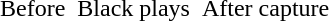<table border="0" cellspacing="0" cellpadding="0">
<tr valign="top">
<td><br></td>
<td>  </td>
<td><br></td>
<td>  </td>
<td><br></td>
</tr>
<tr valign="top">
<td>Before</td>
<td>  </td>
<td>Black plays</td>
<td>  </td>
<td>After capture</td>
</tr>
</table>
